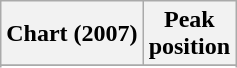<table class="wikitable sortable">
<tr>
<th>Chart (2007)</th>
<th>Peak <br> position</th>
</tr>
<tr>
</tr>
<tr>
</tr>
</table>
